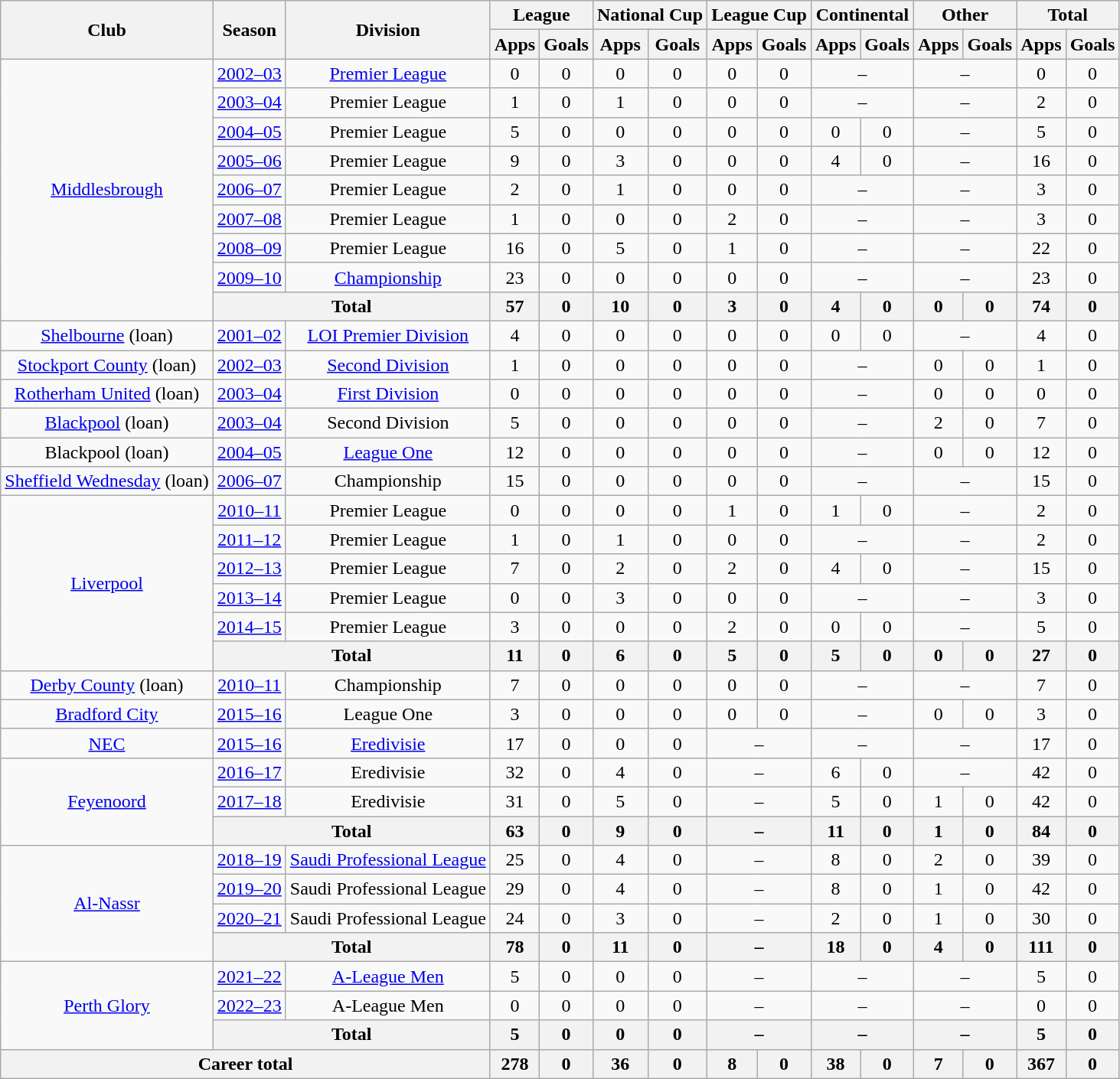<table class="wikitable" style="text-align: center;">
<tr>
<th rowspan="2">Club</th>
<th rowspan="2">Season</th>
<th rowspan="2">Division</th>
<th colspan="2">League</th>
<th colspan="2">National Cup</th>
<th colspan="2">League Cup</th>
<th colspan="2">Continental</th>
<th colspan="2">Other</th>
<th colspan="2">Total</th>
</tr>
<tr>
<th>Apps</th>
<th>Goals</th>
<th>Apps</th>
<th>Goals</th>
<th>Apps</th>
<th>Goals</th>
<th>Apps</th>
<th>Goals</th>
<th>Apps</th>
<th>Goals</th>
<th>Apps</th>
<th>Goals</th>
</tr>
<tr>
<td rowspan=9><a href='#'>Middlesbrough</a></td>
<td><a href='#'>2002–03</a></td>
<td><a href='#'>Premier League</a></td>
<td>0</td>
<td>0</td>
<td>0</td>
<td>0</td>
<td>0</td>
<td>0</td>
<td colspan="2">–</td>
<td colspan="2">–</td>
<td>0</td>
<td>0</td>
</tr>
<tr>
<td><a href='#'>2003–04</a></td>
<td>Premier League</td>
<td>1</td>
<td>0</td>
<td>1</td>
<td>0</td>
<td>0</td>
<td>0</td>
<td colspan="2">–</td>
<td colspan="2">–</td>
<td>2</td>
<td>0</td>
</tr>
<tr>
<td><a href='#'>2004–05</a></td>
<td>Premier League</td>
<td>5</td>
<td>0</td>
<td>0</td>
<td>0</td>
<td>0</td>
<td>0</td>
<td>0</td>
<td>0</td>
<td colspan="2">–</td>
<td>5</td>
<td>0</td>
</tr>
<tr>
<td><a href='#'>2005–06</a></td>
<td>Premier League</td>
<td>9</td>
<td>0</td>
<td>3</td>
<td>0</td>
<td>0</td>
<td>0</td>
<td>4</td>
<td>0</td>
<td colspan="2">–</td>
<td>16</td>
<td>0</td>
</tr>
<tr>
<td><a href='#'>2006–07</a></td>
<td>Premier League</td>
<td>2</td>
<td>0</td>
<td>1</td>
<td>0</td>
<td>0</td>
<td>0</td>
<td colspan="2">–</td>
<td colspan="2">–</td>
<td>3</td>
<td>0</td>
</tr>
<tr>
<td><a href='#'>2007–08</a></td>
<td>Premier League</td>
<td>1</td>
<td>0</td>
<td>0</td>
<td>0</td>
<td>2</td>
<td>0</td>
<td colspan="2">–</td>
<td colspan="2">–</td>
<td>3</td>
<td>0</td>
</tr>
<tr>
<td><a href='#'>2008–09</a></td>
<td>Premier League</td>
<td>16</td>
<td>0</td>
<td>5</td>
<td>0</td>
<td>1</td>
<td>0</td>
<td colspan="2">–</td>
<td colspan="2">–</td>
<td>22</td>
<td>0</td>
</tr>
<tr>
<td><a href='#'>2009–10</a></td>
<td><a href='#'>Championship</a></td>
<td>23</td>
<td>0</td>
<td>0</td>
<td>0</td>
<td>0</td>
<td>0</td>
<td colspan="2">–</td>
<td colspan="2">–</td>
<td>23</td>
<td>0</td>
</tr>
<tr>
<th colspan="2">Total</th>
<th>57</th>
<th>0</th>
<th>10</th>
<th>0</th>
<th>3</th>
<th>0</th>
<th>4</th>
<th>0</th>
<th>0</th>
<th>0</th>
<th>74</th>
<th>0</th>
</tr>
<tr>
<td><a href='#'>Shelbourne</a> (loan)</td>
<td><a href='#'>2001–02</a></td>
<td><a href='#'>LOI Premier Division</a></td>
<td>4</td>
<td>0</td>
<td>0</td>
<td>0</td>
<td>0</td>
<td>0</td>
<td>0</td>
<td>0</td>
<td colspan="2">–</td>
<td>4</td>
<td>0</td>
</tr>
<tr>
<td><a href='#'>Stockport County</a> (loan)</td>
<td><a href='#'>2002–03</a></td>
<td><a href='#'>Second Division</a></td>
<td>1</td>
<td>0</td>
<td>0</td>
<td>0</td>
<td>0</td>
<td>0</td>
<td colspan="2">–</td>
<td>0</td>
<td>0</td>
<td>1</td>
<td>0</td>
</tr>
<tr>
<td><a href='#'>Rotherham United</a> (loan)</td>
<td><a href='#'>2003–04</a></td>
<td><a href='#'>First Division</a></td>
<td>0</td>
<td>0</td>
<td>0</td>
<td>0</td>
<td>0</td>
<td>0</td>
<td colspan="2">–</td>
<td>0</td>
<td>0</td>
<td>0</td>
<td>0</td>
</tr>
<tr>
<td><a href='#'>Blackpool</a> (loan)</td>
<td><a href='#'>2003–04</a></td>
<td>Second Division</td>
<td>5</td>
<td>0</td>
<td>0</td>
<td>0</td>
<td>0</td>
<td>0</td>
<td colspan="2">–</td>
<td>2</td>
<td>0</td>
<td>7</td>
<td>0</td>
</tr>
<tr>
<td>Blackpool (loan)</td>
<td><a href='#'>2004–05</a></td>
<td><a href='#'>League One</a></td>
<td>12</td>
<td>0</td>
<td>0</td>
<td>0</td>
<td>0</td>
<td>0</td>
<td colspan="2">–</td>
<td>0</td>
<td>0</td>
<td>12</td>
<td>0</td>
</tr>
<tr>
<td><a href='#'>Sheffield Wednesday</a> (loan)</td>
<td><a href='#'>2006–07</a></td>
<td>Championship</td>
<td>15</td>
<td>0</td>
<td>0</td>
<td>0</td>
<td>0</td>
<td>0</td>
<td colspan="2">–</td>
<td colspan="2">–</td>
<td>15</td>
<td>0</td>
</tr>
<tr>
<td rowspan=6><a href='#'>Liverpool</a></td>
<td><a href='#'>2010–11</a></td>
<td>Premier League</td>
<td>0</td>
<td>0</td>
<td>0</td>
<td>0</td>
<td>1</td>
<td>0</td>
<td>1</td>
<td>0</td>
<td colspan="2">–</td>
<td>2</td>
<td>0</td>
</tr>
<tr>
<td><a href='#'>2011–12</a></td>
<td>Premier League</td>
<td>1</td>
<td>0</td>
<td>1</td>
<td>0</td>
<td>0</td>
<td>0</td>
<td colspan="2">–</td>
<td colspan="2">–</td>
<td>2</td>
<td>0</td>
</tr>
<tr>
<td><a href='#'>2012–13</a></td>
<td>Premier League</td>
<td>7</td>
<td>0</td>
<td>2</td>
<td>0</td>
<td>2</td>
<td>0</td>
<td>4</td>
<td>0</td>
<td colspan="2">–</td>
<td>15</td>
<td>0</td>
</tr>
<tr>
<td><a href='#'>2013–14</a></td>
<td>Premier League</td>
<td>0</td>
<td>0</td>
<td>3</td>
<td>0</td>
<td>0</td>
<td>0</td>
<td colspan="2">–</td>
<td colspan="2">–</td>
<td>3</td>
<td>0</td>
</tr>
<tr>
<td><a href='#'>2014–15</a></td>
<td>Premier League</td>
<td>3</td>
<td>0</td>
<td>0</td>
<td>0</td>
<td>2</td>
<td>0</td>
<td>0</td>
<td>0</td>
<td colspan="2">–</td>
<td>5</td>
<td>0</td>
</tr>
<tr>
<th colspan="2">Total</th>
<th>11</th>
<th>0</th>
<th>6</th>
<th>0</th>
<th>5</th>
<th>0</th>
<th>5</th>
<th>0</th>
<th>0</th>
<th>0</th>
<th>27</th>
<th>0</th>
</tr>
<tr>
<td><a href='#'>Derby County</a> (loan)</td>
<td><a href='#'>2010–11</a></td>
<td>Championship</td>
<td>7</td>
<td>0</td>
<td>0</td>
<td>0</td>
<td>0</td>
<td>0</td>
<td colspan="2">–</td>
<td colspan="2">–</td>
<td>7</td>
<td>0</td>
</tr>
<tr>
<td><a href='#'>Bradford City</a></td>
<td><a href='#'>2015–16</a></td>
<td>League One</td>
<td>3</td>
<td>0</td>
<td>0</td>
<td>0</td>
<td>0</td>
<td>0</td>
<td colspan="2">–</td>
<td>0</td>
<td>0</td>
<td>3</td>
<td>0</td>
</tr>
<tr>
<td><a href='#'>NEC</a></td>
<td><a href='#'>2015–16</a></td>
<td><a href='#'>Eredivisie</a></td>
<td>17</td>
<td>0</td>
<td>0</td>
<td>0</td>
<td colspan="2">–</td>
<td colspan="2">–</td>
<td colspan="2">–</td>
<td>17</td>
<td>0</td>
</tr>
<tr>
<td rowspan="3"><a href='#'>Feyenoord</a></td>
<td><a href='#'>2016–17</a></td>
<td>Eredivisie</td>
<td>32</td>
<td>0</td>
<td>4</td>
<td>0</td>
<td colspan="2">–</td>
<td>6</td>
<td>0</td>
<td colspan="2">–</td>
<td>42</td>
<td>0</td>
</tr>
<tr>
<td><a href='#'>2017–18</a></td>
<td>Eredivisie</td>
<td>31</td>
<td>0</td>
<td>5</td>
<td>0</td>
<td colspan="2">–</td>
<td>5</td>
<td>0</td>
<td>1</td>
<td>0</td>
<td>42</td>
<td>0</td>
</tr>
<tr>
<th colspan="2">Total</th>
<th>63</th>
<th>0</th>
<th>9</th>
<th>0</th>
<th colspan="2">–</th>
<th>11</th>
<th>0</th>
<th>1</th>
<th>0</th>
<th>84</th>
<th>0</th>
</tr>
<tr>
<td rowspan=4><a href='#'>Al-Nassr</a></td>
<td><a href='#'>2018–19</a></td>
<td><a href='#'>Saudi Professional League</a></td>
<td>25</td>
<td>0</td>
<td>4</td>
<td>0</td>
<td colspan="2">–</td>
<td>8</td>
<td>0</td>
<td>2</td>
<td>0</td>
<td>39</td>
<td>0</td>
</tr>
<tr>
<td><a href='#'>2019–20</a></td>
<td>Saudi Professional League</td>
<td>29</td>
<td>0</td>
<td>4</td>
<td>0</td>
<td colspan="2">–</td>
<td>8</td>
<td>0</td>
<td>1</td>
<td>0</td>
<td>42</td>
<td>0</td>
</tr>
<tr>
<td><a href='#'>2020–21</a></td>
<td>Saudi Professional League</td>
<td>24</td>
<td>0</td>
<td>3</td>
<td>0</td>
<td colspan="2">–</td>
<td>2</td>
<td>0</td>
<td>1</td>
<td>0</td>
<td>30</td>
<td>0</td>
</tr>
<tr>
<th colspan="2">Total</th>
<th>78</th>
<th>0</th>
<th>11</th>
<th>0</th>
<th colspan="2">–</th>
<th>18</th>
<th>0</th>
<th>4</th>
<th>0</th>
<th>111</th>
<th>0</th>
</tr>
<tr>
<td rowspan=3><a href='#'>Perth Glory</a></td>
<td><a href='#'>2021–22</a></td>
<td><a href='#'>A-League Men</a></td>
<td>5</td>
<td>0</td>
<td>0</td>
<td>0</td>
<td colspan="2">–</td>
<td colspan="2">–</td>
<td colspan="2">–</td>
<td>5</td>
<td>0</td>
</tr>
<tr>
<td><a href='#'>2022–23</a></td>
<td>A-League Men</td>
<td>0</td>
<td>0</td>
<td>0</td>
<td>0</td>
<td colspan="2">–</td>
<td colspan="2">–</td>
<td colspan="2">–</td>
<td>0</td>
<td>0</td>
</tr>
<tr>
<th colspan="2">Total</th>
<th>5</th>
<th>0</th>
<th>0</th>
<th>0</th>
<th colspan="2">–</th>
<th colspan="2">–</th>
<th colspan="2">–</th>
<th>5</th>
<th>0</th>
</tr>
<tr>
<th colspan="3">Career total</th>
<th>278</th>
<th>0</th>
<th>36</th>
<th>0</th>
<th>8</th>
<th>0</th>
<th>38</th>
<th>0</th>
<th>7</th>
<th>0</th>
<th>367</th>
<th>0</th>
</tr>
</table>
